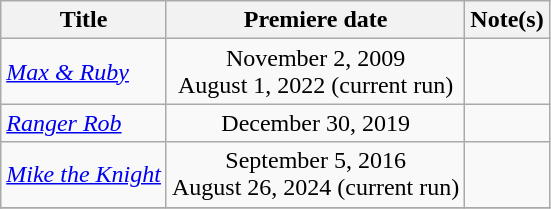<table class="wikitable sortable" style="text-align:center;">
<tr>
<th scope="col">Title</th>
<th scope="col">Premiere date</th>
<th scope="col">Note(s)</th>
</tr>
<tr>
<td scope="row" style="text-align:left;"><em><a href='#'>Max & Ruby</a></em></td>
<td>November 2, 2009<br>August 1, 2022 (current run)</td>
<td></td>
</tr>
<tr>
<td scope="row" style="text-align:left;"><em><a href='#'>Ranger Rob</a></em></td>
<td>December 30, 2019</td>
<td></td>
</tr>
<tr>
<td scope="row" style="text-align:left;"><em><a href='#'>Mike the Knight</a></em></td>
<td>September 5, 2016<br>August 26, 2024 (current run)</td>
<td></td>
</tr>
<tr>
</tr>
</table>
